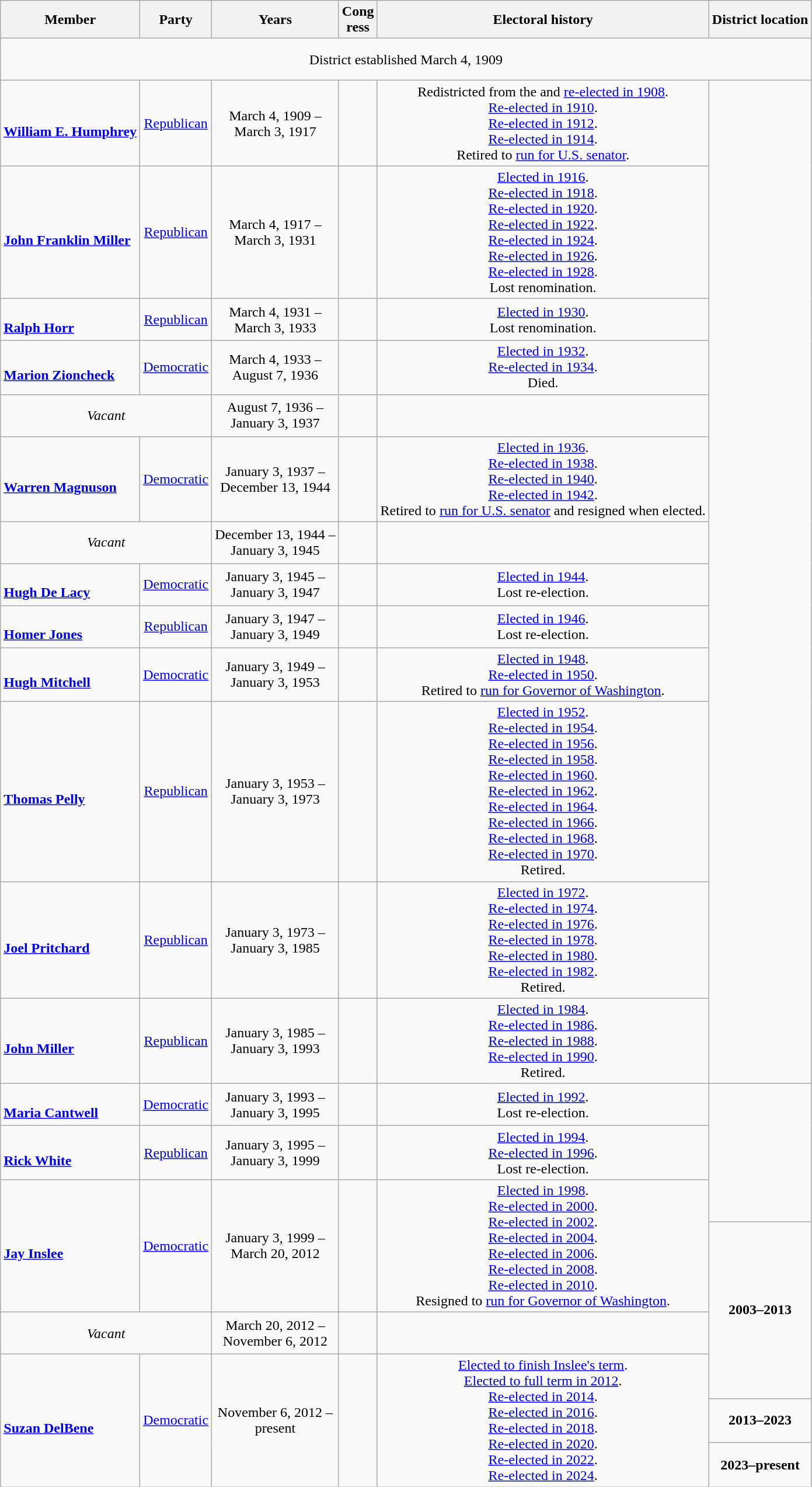<table class=wikitable style="text-align:center">
<tr>
<th>Member</th>
<th>Party</th>
<th>Years</th>
<th>Cong<br>ress</th>
<th>Electoral history</th>
<th>District location</th>
</tr>
<tr style="height:3em">
<td colspan=6>District established March 4, 1909</td>
</tr>
<tr style="height:3em">
<td align=left><br><strong><a href='#'>William E. Humphrey</a></strong><br></td>
<td><a href='#'>Republican</a></td>
<td nowrap>March 4, 1909 –<br>March 3, 1917</td>
<td></td>
<td>Redistricted from the  and <a href='#'>re-elected in 1908</a>.<br><a href='#'>Re-elected in 1910</a>.<br><a href='#'>Re-elected in 1912</a>.<br><a href='#'>Re-elected in 1914</a>.<br>Retired to <a href='#'>run for U.S. senator</a>.</td>
</tr>
<tr style="height:3em">
<td align=left><br><strong><a href='#'>John Franklin Miller</a></strong><br></td>
<td><a href='#'>Republican</a></td>
<td nowrap>March 4, 1917 –<br>March 3, 1931</td>
<td></td>
<td><a href='#'>Elected in 1916</a>.<br><a href='#'>Re-elected in 1918</a>.<br><a href='#'>Re-elected in 1920</a>.<br><a href='#'>Re-elected in 1922</a>.<br><a href='#'>Re-elected in 1924</a>.<br><a href='#'>Re-elected in 1926</a>.<br><a href='#'>Re-elected in 1928</a>.<br>Lost renomination.</td>
</tr>
<tr style="height:3em">
<td align=left><br><strong><a href='#'>Ralph Horr</a></strong><br></td>
<td><a href='#'>Republican</a></td>
<td nowrap>March 4, 1931 –<br>March 3, 1933</td>
<td></td>
<td><a href='#'>Elected in 1930</a>.<br>Lost renomination.</td>
</tr>
<tr style="height:3em">
<td align=left><br><strong><a href='#'>Marion Zioncheck</a></strong><br></td>
<td><a href='#'>Democratic</a></td>
<td nowrap>March 4, 1933 –<br>August 7, 1936</td>
<td></td>
<td><a href='#'>Elected in 1932</a>.<br><a href='#'>Re-elected in 1934</a>.<br>Died.</td>
</tr>
<tr style="height:3em">
<td colspan=2><em>Vacant</em></td>
<td nowrap>August 7, 1936 –<br>January 3, 1937</td>
<td></td>
<td></td>
</tr>
<tr style="height:3em">
<td align=left><br><strong><a href='#'>Warren Magnuson</a></strong><br></td>
<td><a href='#'>Democratic</a></td>
<td nowrap>January 3, 1937 –<br>December 13, 1944</td>
<td></td>
<td><a href='#'>Elected in 1936</a>.<br><a href='#'>Re-elected in 1938</a>.<br><a href='#'>Re-elected in 1940</a>.<br><a href='#'>Re-elected in 1942</a>.<br>Retired to <a href='#'>run for U.S. senator</a> and resigned when elected.</td>
</tr>
<tr style="height:3em">
<td colspan=2><em>Vacant</em></td>
<td nowrap>December 13, 1944 –<br>January 3, 1945</td>
<td></td>
<td></td>
</tr>
<tr style="height:3em">
<td align=left><br><strong><a href='#'>Hugh De Lacy</a></strong><br></td>
<td><a href='#'>Democratic</a></td>
<td nowrap>January 3, 1945 –<br>January 3, 1947</td>
<td></td>
<td><a href='#'>Elected in 1944</a>.<br>Lost re-election.</td>
</tr>
<tr style="height:3em">
<td align=left><br><strong><a href='#'>Homer Jones</a></strong><br></td>
<td><a href='#'>Republican</a></td>
<td nowrap>January 3, 1947 –<br>January 3, 1949</td>
<td></td>
<td><a href='#'>Elected in 1946</a>.<br>Lost re-election.</td>
</tr>
<tr style="height:3em">
<td align=left><br><strong><a href='#'>Hugh Mitchell</a></strong><br></td>
<td><a href='#'>Democratic</a></td>
<td nowrap>January 3, 1949 –<br>January 3, 1953</td>
<td></td>
<td><a href='#'>Elected in 1948</a>.<br><a href='#'>Re-elected in 1950</a>.<br>Retired to <a href='#'>run for Governor of Washington</a>.</td>
</tr>
<tr style="height:3em">
<td align=left><br><strong><a href='#'>Thomas Pelly</a></strong><br></td>
<td><a href='#'>Republican</a></td>
<td nowrap>January 3, 1953 –<br>January 3, 1973</td>
<td></td>
<td><a href='#'>Elected in 1952</a>.<br><a href='#'>Re-elected in 1954</a>.<br><a href='#'>Re-elected in 1956</a>.<br><a href='#'>Re-elected in 1958</a>.<br><a href='#'>Re-elected in 1960</a>.<br><a href='#'>Re-elected in 1962</a>.<br><a href='#'>Re-elected in 1964</a>.<br><a href='#'>Re-elected in 1966</a>.<br><a href='#'>Re-elected in 1968</a>.<br><a href='#'>Re-elected in 1970</a>.<br>Retired.</td>
</tr>
<tr style="height:3em">
<td align=left><br><strong><a href='#'>Joel Pritchard</a></strong><br></td>
<td><a href='#'>Republican</a></td>
<td nowrap>January 3, 1973 –<br>January 3, 1985</td>
<td></td>
<td><a href='#'>Elected in 1972</a>.<br><a href='#'>Re-elected in 1974</a>.<br><a href='#'>Re-elected in 1976</a>.<br><a href='#'>Re-elected in 1978</a>.<br><a href='#'>Re-elected in 1980</a>.<br><a href='#'>Re-elected in 1982</a>.<br>Retired.</td>
</tr>
<tr style="height:3em">
<td align=left><br><strong><a href='#'>John Miller</a></strong><br></td>
<td><a href='#'>Republican</a></td>
<td nowrap>January 3, 1985 –<br>January 3, 1993</td>
<td></td>
<td><a href='#'>Elected in 1984</a>.<br><a href='#'>Re-elected in 1986</a>.<br><a href='#'>Re-elected in 1988</a>.<br><a href='#'>Re-elected in 1990</a>.<br>Retired.</td>
</tr>
<tr style="height:3em">
<td align=left><br><strong><a href='#'>Maria Cantwell</a></strong><br></td>
<td><a href='#'>Democratic</a></td>
<td nowrap>January 3, 1993 –<br>January 3, 1995</td>
<td></td>
<td><a href='#'>Elected in 1992</a>.<br>Lost re-election.</td>
<td rowspan=3></td>
</tr>
<tr style="height:3em">
<td align=left><br><strong><a href='#'>Rick White</a></strong><br></td>
<td><a href='#'>Republican</a></td>
<td nowrap>January 3, 1995 –<br>January 3, 1999</td>
<td></td>
<td><a href='#'>Elected in 1994</a>.<br><a href='#'>Re-elected in 1996</a>.<br>Lost re-election.</td>
</tr>
<tr style="height:3em">
<td rowspan=2 align=left><br><strong><a href='#'>Jay Inslee</a></strong><br></td>
<td rowspan=2 ><a href='#'>Democratic</a></td>
<td rowspan=2 nowrap>January 3, 1999 –<br>March 20, 2012</td>
<td rowspan=2></td>
<td rowspan=2><a href='#'>Elected in 1998</a>.<br><a href='#'>Re-elected in 2000</a>.<br><a href='#'>Re-elected in 2002</a>.<br><a href='#'>Re-elected in 2004</a>.<br><a href='#'>Re-elected in 2006</a>.<br><a href='#'>Re-elected in 2008</a>.<br><a href='#'>Re-elected in 2010</a>.<br>Resigned to <a href='#'>run for Governor of Washington</a>.</td>
</tr>
<tr style="height:3em">
<td rowspan=3><strong>2003–2013</strong><br></td>
</tr>
<tr style="height:3em">
<td colspan=2><em>Vacant</em></td>
<td nowrap>March 20, 2012 –<br>November 6, 2012</td>
<td></td>
<td></td>
</tr>
<tr style="height:3em">
<td rowspan=3 align=left><br><strong><a href='#'>Suzan DelBene</a></strong><br></td>
<td rowspan=3 ><a href='#'>Democratic</a></td>
<td rowspan=3 nowrap>November 6, 2012 –<br>present</td>
<td rowspan=3></td>
<td rowspan=3><a href='#'>Elected to finish Inslee's term</a>.<br><a href='#'>Elected to full term in 2012</a>.<br><a href='#'>Re-elected in 2014</a>.<br><a href='#'>Re-elected in 2016</a>.<br><a href='#'>Re-elected in 2018</a>.<br><a href='#'>Re-elected in 2020</a>.<br><a href='#'>Re-elected in 2022</a>.<br><a href='#'>Re-elected in 2024</a>.</td>
</tr>
<tr style="height:3em">
<td><strong>2013–2023</strong><br></td>
</tr>
<tr style="height:3em">
<td><strong>2023–present</strong><br></td>
</tr>
</table>
